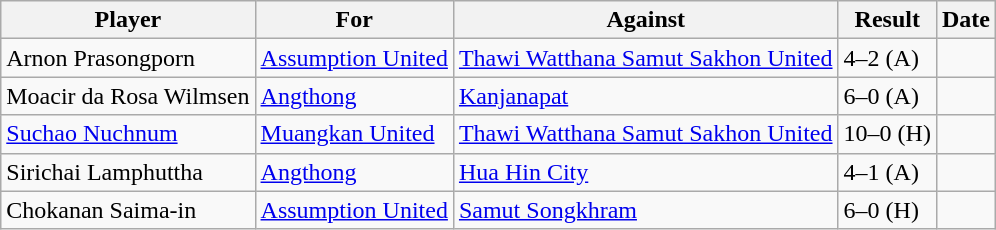<table class="wikitable">
<tr>
<th>Player</th>
<th>For</th>
<th>Against</th>
<th>Result</th>
<th>Date</th>
</tr>
<tr>
<td> Arnon Prasongporn</td>
<td><a href='#'>Assumption United</a></td>
<td><a href='#'>Thawi Watthana Samut Sakhon United</a></td>
<td>4–2 (A)</td>
<td></td>
</tr>
<tr>
<td> Moacir da Rosa Wilmsen</td>
<td><a href='#'>Angthong</a></td>
<td><a href='#'>Kanjanapat</a></td>
<td>6–0 (A)</td>
<td></td>
</tr>
<tr>
<td> <a href='#'>Suchao Nuchnum</a></td>
<td><a href='#'>Muangkan United</a></td>
<td><a href='#'>Thawi Watthana Samut Sakhon United</a></td>
<td>10–0 (H)</td>
<td></td>
</tr>
<tr>
<td> Sirichai Lamphuttha</td>
<td><a href='#'>Angthong</a></td>
<td><a href='#'>Hua Hin City</a></td>
<td>4–1 (A)</td>
<td></td>
</tr>
<tr>
<td> Chokanan Saima-in</td>
<td><a href='#'>Assumption United</a></td>
<td><a href='#'>Samut Songkhram</a></td>
<td>6–0 (H)</td>
<td></td>
</tr>
</table>
